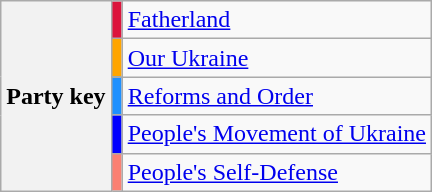<table class=wikitable>
<tr>
<th rowspan=6>Party key</th>
<td style="background:crimson"></td>
<td><a href='#'>Fatherland</a></td>
</tr>
<tr>
<td style="background:orange"></td>
<td><a href='#'>Our Ukraine</a></td>
</tr>
<tr>
<td style="background:dodgerblue"></td>
<td><a href='#'>Reforms and Order</a></td>
</tr>
<tr>
<td style="background:blue"></td>
<td><a href='#'>People's Movement of Ukraine</a></td>
</tr>
<tr>
<td style="background:salmon"></td>
<td><a href='#'>People's Self-Defense</a></td>
</tr>
</table>
